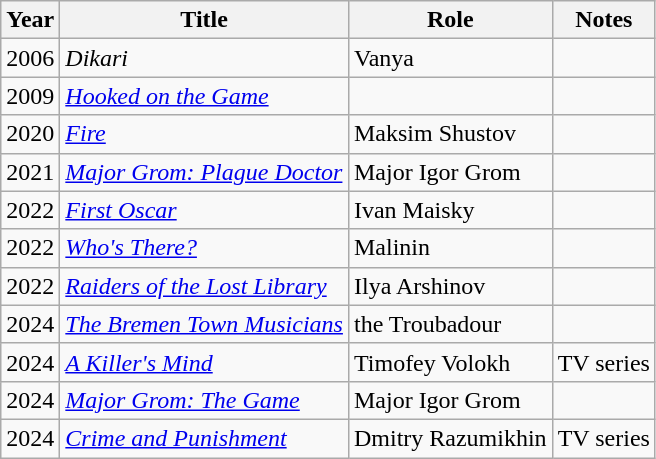<table class="wikitable sortable">
<tr>
<th>Year</th>
<th>Title</th>
<th>Role</th>
<th>Notes</th>
</tr>
<tr>
<td>2006</td>
<td><em>Dikari</em></td>
<td>Vanya</td>
<td></td>
</tr>
<tr>
<td>2009</td>
<td><em><a href='#'>Hooked on the Game</a></em></td>
<td></td>
<td></td>
</tr>
<tr>
<td>2020</td>
<td><em><a href='#'>Fire</a></em></td>
<td>Maksim Shustov</td>
<td></td>
</tr>
<tr>
<td>2021</td>
<td><em><a href='#'>Major Grom: Plague Doctor</a></em></td>
<td>Major Igor Grom</td>
<td></td>
</tr>
<tr>
<td>2022</td>
<td><em><a href='#'>First Oscar</a></em></td>
<td>Ivan Maisky</td>
<td></td>
</tr>
<tr>
<td>2022</td>
<td><em><a href='#'>Who's There?</a></em></td>
<td>Malinin</td>
<td></td>
</tr>
<tr>
<td>2022</td>
<td><em><a href='#'>Raiders of the Lost Library</a></em></td>
<td>Ilya Arshinov</td>
<td></td>
</tr>
<tr>
<td>2024</td>
<td><em><a href='#'>The Bremen Town Musicians</a></em></td>
<td>the Troubadour</td>
<td></td>
</tr>
<tr>
<td>2024</td>
<td><em><a href='#'>A Killer's Mind</a></em></td>
<td>Timofey Volokh</td>
<td>TV series</td>
</tr>
<tr>
<td>2024</td>
<td><em><a href='#'>Major Grom: The Game</a></em></td>
<td>Major Igor Grom</td>
<td></td>
</tr>
<tr>
<td>2024</td>
<td><em><a href='#'>Crime and Punishment</a></em></td>
<td>Dmitry Razumikhin</td>
<td>TV series</td>
</tr>
</table>
